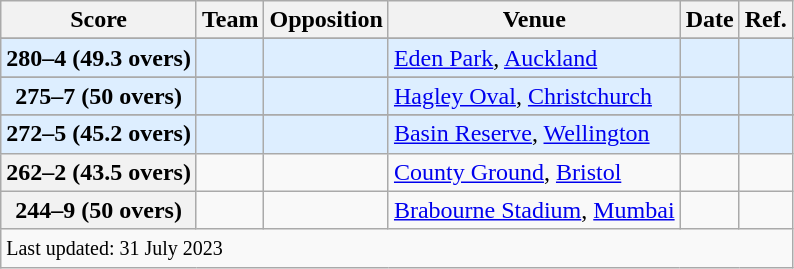<table class="wikitable">
<tr>
<th>Score</th>
<th>Team</th>
<th>Opposition</th>
<th>Venue</th>
<th>Date</th>
<th>Ref.</th>
</tr>
<tr>
</tr>
<tr style="background-color:#def;">
<th style="background-color:#def;">280–4 (49.3 overs)</th>
<td></td>
<td></td>
<td><a href='#'>Eden Park</a>, <a href='#'>Auckland</a></td>
<td></td>
<td></td>
</tr>
<tr>
</tr>
<tr style="background-color:#def;">
<th style="background-color:#def;">275–7 (50 overs)</th>
<td></td>
<td></td>
<td><a href='#'>Hagley Oval</a>, <a href='#'>Christchurch</a></td>
<td></td>
<td></td>
</tr>
<tr>
</tr>
<tr style="background-color:#def;">
<th style="background-color:#def;">272–5 (45.2 overs)</th>
<td></td>
<td></td>
<td><a href='#'>Basin Reserve</a>, <a href='#'>Wellington</a></td>
<td></td>
<td></td>
</tr>
<tr>
<th>262–2 (43.5 overs)</th>
<td></td>
<td></td>
<td><a href='#'>County Ground</a>, <a href='#'>Bristol</a></td>
<td></td>
<td></td>
</tr>
<tr>
<th>244–9 (50 overs)</th>
<td></td>
<td></td>
<td><a href='#'>Brabourne Stadium</a>, <a href='#'>Mumbai</a></td>
<td></td>
<td></td>
</tr>
<tr>
<td colspan="6"><small>Last updated: 31 July 2023</small></td>
</tr>
</table>
